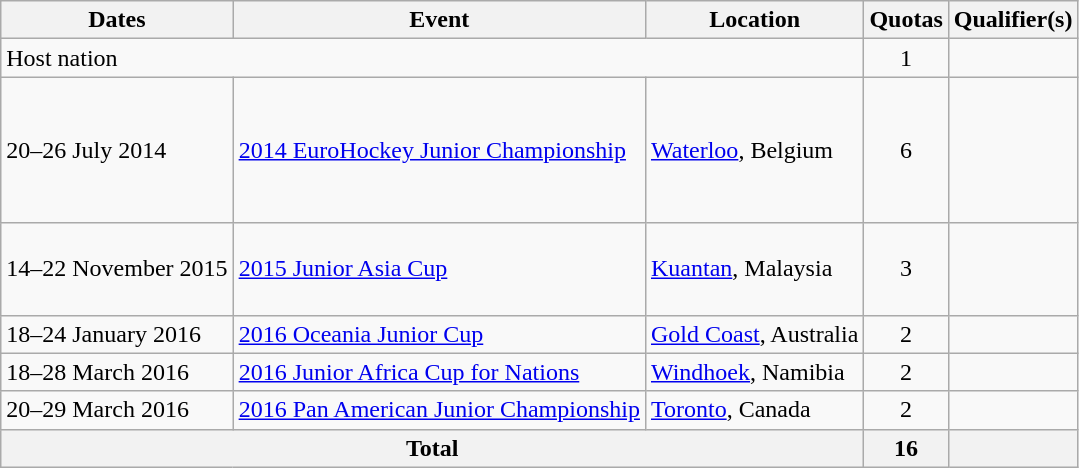<table class=wikitable>
<tr>
<th>Dates</th>
<th>Event</th>
<th>Location</th>
<th>Quotas</th>
<th>Qualifier(s)</th>
</tr>
<tr>
<td colspan=3>Host nation</td>
<td align=center>1</td>
<td></td>
</tr>
<tr>
<td>20–26 July 2014</td>
<td><a href='#'>2014 EuroHockey Junior Championship</a></td>
<td><a href='#'>Waterloo</a>, Belgium</td>
<td align=center>6</td>
<td><br><br><br><br><br></td>
</tr>
<tr>
<td>14–22 November 2015</td>
<td><a href='#'>2015 Junior Asia Cup</a></td>
<td><a href='#'>Kuantan</a>, Malaysia</td>
<td align=center>3</td>
<td><br><br><s></s><br></td>
</tr>
<tr>
<td>18–24 January 2016</td>
<td><a href='#'>2016 Oceania Junior Cup</a></td>
<td><a href='#'>Gold Coast</a>, Australia</td>
<td align=center>2</td>
<td><br></td>
</tr>
<tr>
<td>18–28 March 2016</td>
<td><a href='#'>2016 Junior Africa Cup for Nations</a></td>
<td><a href='#'>Windhoek</a>, Namibia</td>
<td align=center>2</td>
<td><br></td>
</tr>
<tr>
<td>20–29 March 2016</td>
<td><a href='#'>2016 Pan American Junior Championship</a></td>
<td><a href='#'>Toronto</a>, Canada</td>
<td align=center>2</td>
<td><br></td>
</tr>
<tr>
<th colspan=3>Total</th>
<th>16</th>
<th></th>
</tr>
</table>
